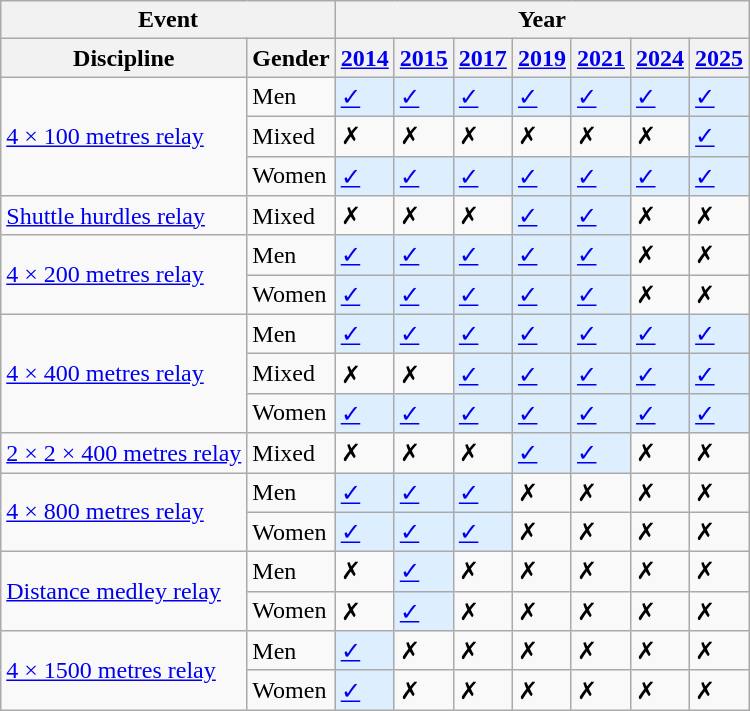<table class="wikitable sortable">
<tr>
<th colspan="2">Event</th>
<th colspan="7">Year</th>
</tr>
<tr>
<th>Discipline</th>
<th>Gender</th>
<th><a href='#'>2014</a></th>
<th><a href='#'>2015</a></th>
<th><a href='#'>2017</a></th>
<th><a href='#'>2019</a></th>
<th><a href='#'>2021</a></th>
<th><a href='#'>2024</a></th>
<th><a href='#'>2025</a></th>
</tr>
<tr>
<td rowspan="3"><a href='#'>4 × 100 metres relay</a></td>
<td>Men</td>
<td style="background:#def;"><a href='#'>✓</a></td>
<td style="background:#def;"><a href='#'>✓</a></td>
<td style="background:#def;"><a href='#'>✓</a></td>
<td style="background:#def;"><a href='#'>✓</a></td>
<td style="background:#def;"><a href='#'>✓</a></td>
<td style="background:#def;"><a href='#'>✓</a></td>
<td style="background:#def;"><a href='#'>✓</a></td>
</tr>
<tr>
<td>Mixed</td>
<td>✗</td>
<td>✗</td>
<td>✗</td>
<td>✗</td>
<td>✗</td>
<td>✗</td>
<td style="background:#def;"><a href='#'>✓</a></td>
</tr>
<tr>
<td>Women</td>
<td style="background:#def;"><a href='#'>✓</a></td>
<td style="background:#def;"><a href='#'>✓</a></td>
<td style="background:#def;"><a href='#'>✓</a></td>
<td style="background:#def;"><a href='#'>✓</a></td>
<td style="background:#def;"><a href='#'>✓</a></td>
<td style="background:#def;"><a href='#'>✓</a></td>
<td style="background:#def;"><a href='#'>✓</a></td>
</tr>
<tr>
<td><a href='#'>Shuttle hurdles relay</a></td>
<td>Mixed</td>
<td>✗</td>
<td>✗</td>
<td>✗</td>
<td style="background:#def;"><a href='#'>✓</a></td>
<td style="background:#def;"><a href='#'>✓</a></td>
<td>✗</td>
<td>✗</td>
</tr>
<tr>
<td rowspan="2"><a href='#'>4 × 200 metres relay</a></td>
<td>Men</td>
<td style="background:#def;"><a href='#'>✓</a></td>
<td style="background:#def;"><a href='#'>✓</a></td>
<td style="background:#def;"><a href='#'>✓</a></td>
<td style="background:#def;"><a href='#'>✓</a></td>
<td style="background:#def;"><a href='#'>✓</a></td>
<td>✗</td>
<td>✗</td>
</tr>
<tr>
<td>Women</td>
<td style="background:#def;"><a href='#'>✓</a></td>
<td style="background:#def;"><a href='#'>✓</a></td>
<td style="background:#def;"><a href='#'>✓</a></td>
<td style="background:#def;"><a href='#'>✓</a></td>
<td style="background:#def;"><a href='#'>✓</a></td>
<td>✗</td>
<td>✗</td>
</tr>
<tr>
<td rowspan="3"><a href='#'>4 × 400 metres relay</a></td>
<td>Men</td>
<td style="background:#def;"><a href='#'>✓</a></td>
<td style="background:#def;"><a href='#'>✓</a></td>
<td style="background:#def;"><a href='#'>✓</a></td>
<td style="background:#def;"><a href='#'>✓</a></td>
<td style="background:#def;"><a href='#'>✓</a></td>
<td style="background:#def;"><a href='#'>✓</a></td>
<td style="background:#def;"><a href='#'>✓</a></td>
</tr>
<tr>
<td>Mixed</td>
<td>✗</td>
<td>✗</td>
<td style="background:#def;"><a href='#'>✓</a></td>
<td style="background:#def;"><a href='#'>✓</a></td>
<td style="background:#def;"><a href='#'>✓</a></td>
<td style="background:#def;"><a href='#'>✓</a></td>
<td style="background:#def;"><a href='#'>✓</a></td>
</tr>
<tr>
<td>Women</td>
<td style="background:#def;"><a href='#'>✓</a></td>
<td style="background:#def;"><a href='#'>✓</a></td>
<td style="background:#def;"><a href='#'>✓</a></td>
<td style="background:#def;"><a href='#'>✓</a></td>
<td style="background:#def;"><a href='#'>✓</a></td>
<td style="background:#def;"><a href='#'>✓</a></td>
<td style="background:#def;"><a href='#'>✓</a></td>
</tr>
<tr>
<td><a href='#'>2 × 2 × 400 metres relay</a></td>
<td>Mixed</td>
<td>✗</td>
<td>✗</td>
<td>✗</td>
<td style="background:#def;"><a href='#'>✓</a></td>
<td style="background:#def;"><a href='#'>✓</a></td>
<td>✗</td>
<td>✗</td>
</tr>
<tr>
<td rowspan="2"><a href='#'>4 × 800 metres relay</a></td>
<td>Men</td>
<td style="background:#def;"><a href='#'>✓</a></td>
<td style="background:#def;"><a href='#'>✓</a></td>
<td style="background:#def;"><a href='#'>✓</a></td>
<td>✗</td>
<td>✗</td>
<td>✗</td>
<td>✗</td>
</tr>
<tr>
<td>Women</td>
<td style="background:#def;"><a href='#'>✓</a></td>
<td style="background:#def;"><a href='#'>✓</a></td>
<td style="background:#def;"><a href='#'>✓</a></td>
<td>✗</td>
<td>✗</td>
<td>✗</td>
<td>✗</td>
</tr>
<tr>
<td rowspan="2"><a href='#'>Distance medley relay</a></td>
<td>Men</td>
<td>✗</td>
<td style="background:#def;"><a href='#'>✓</a></td>
<td>✗</td>
<td>✗</td>
<td>✗</td>
<td>✗</td>
<td>✗</td>
</tr>
<tr>
<td>Women</td>
<td>✗</td>
<td style="background:#def;"><a href='#'>✓</a></td>
<td>✗</td>
<td>✗</td>
<td>✗</td>
<td>✗</td>
<td>✗</td>
</tr>
<tr>
<td rowspan="2"><a href='#'>4 × 1500 metres relay</a></td>
<td>Men</td>
<td style="background:#def;"><a href='#'>✓</a></td>
<td>✗</td>
<td>✗</td>
<td>✗</td>
<td>✗</td>
<td>✗</td>
<td>✗</td>
</tr>
<tr>
<td>Women</td>
<td style="background:#def;"><a href='#'>✓</a></td>
<td>✗</td>
<td>✗</td>
<td>✗</td>
<td>✗</td>
<td>✗</td>
<td>✗</td>
</tr>
</table>
